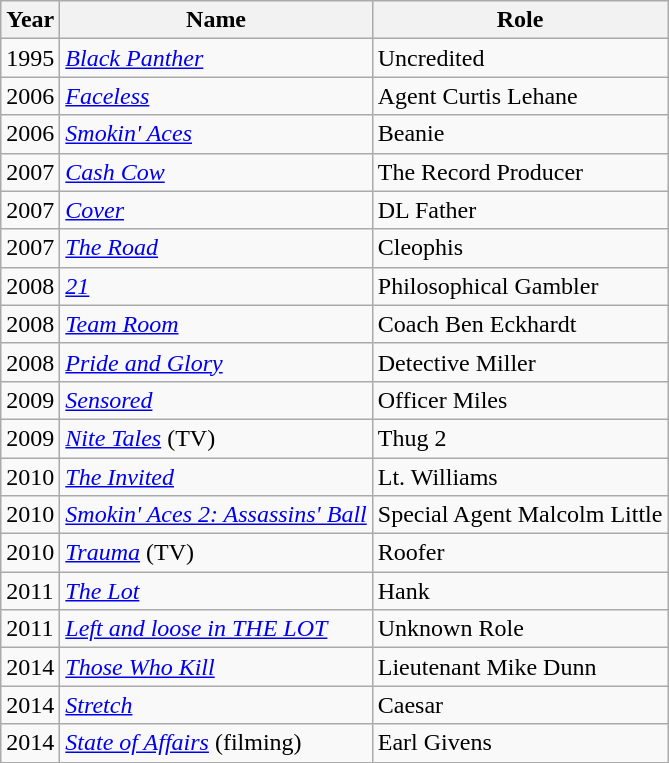<table class="wikitable">
<tr>
<th>Year</th>
<th>Name</th>
<th>Role</th>
</tr>
<tr>
<td>1995</td>
<td><em><a href='#'>Black Panther</a></em></td>
<td>Uncredited</td>
</tr>
<tr>
<td>2006</td>
<td><em><a href='#'>Faceless</a></em></td>
<td>Agent Curtis Lehane</td>
</tr>
<tr>
<td>2006</td>
<td><em><a href='#'>Smokin' Aces</a></em></td>
<td>Beanie</td>
</tr>
<tr>
<td>2007</td>
<td><em><a href='#'>Cash Cow</a></em></td>
<td>The Record Producer</td>
</tr>
<tr>
<td>2007</td>
<td><em><a href='#'>Cover</a></em></td>
<td>DL Father</td>
</tr>
<tr>
<td>2007</td>
<td><em><a href='#'>The Road</a></em></td>
<td>Cleophis</td>
</tr>
<tr>
<td>2008</td>
<td><em><a href='#'>21</a></em></td>
<td>Philosophical Gambler</td>
</tr>
<tr>
<td>2008</td>
<td><em><a href='#'>Team Room</a></em></td>
<td>Coach Ben Eckhardt</td>
</tr>
<tr>
<td>2008</td>
<td><em><a href='#'>Pride and Glory</a></em></td>
<td>Detective Miller</td>
</tr>
<tr>
<td>2009</td>
<td><em><a href='#'>Sensored</a></em></td>
<td>Officer Miles</td>
</tr>
<tr>
<td>2009</td>
<td><em><a href='#'>Nite Tales</a></em> (TV)</td>
<td>Thug 2</td>
</tr>
<tr>
<td>2010</td>
<td><em><a href='#'>The Invited</a></em></td>
<td>Lt. Williams</td>
</tr>
<tr>
<td>2010</td>
<td><em><a href='#'>Smokin' Aces 2: Assassins' Ball</a></em></td>
<td>Special Agent Malcolm Little</td>
</tr>
<tr>
<td>2010</td>
<td><em><a href='#'>Trauma</a></em> (TV)</td>
<td>Roofer</td>
</tr>
<tr>
<td>2011</td>
<td><em><a href='#'>The Lot</a></em></td>
<td>Hank</td>
</tr>
<tr>
<td>2011</td>
<td><em><a href='#'>Left and loose in THE LOT</a></em></td>
<td>Unknown Role</td>
</tr>
<tr>
<td>2014</td>
<td><em><a href='#'>Those Who Kill</a></em></td>
<td>Lieutenant Mike Dunn</td>
</tr>
<tr>
<td>2014</td>
<td><em><a href='#'>Stretch</a></em></td>
<td>Caesar</td>
</tr>
<tr>
<td>2014</td>
<td><em><a href='#'>State of Affairs</a></em> (filming)</td>
<td>Earl Givens</td>
</tr>
</table>
